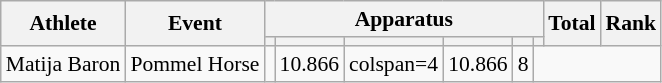<table class="wikitable" style="font-size:90%">
<tr>
<th rowspan=2>Athlete</th>
<th rowspan=2>Event</th>
<th colspan=6>Apparatus</th>
<th rowspan=2>Total</th>
<th rowspan=2>Rank</th>
</tr>
<tr style="font-size:95%">
<th></th>
<th></th>
<th></th>
<th></th>
<th></th>
<th></th>
</tr>
<tr align=center>
<td align=left>Matija Baron</td>
<td align=left>Pommel Horse</td>
<td></td>
<td>10.866</td>
<td>colspan=4 </td>
<td>10.866</td>
<td>8</td>
</tr>
</table>
